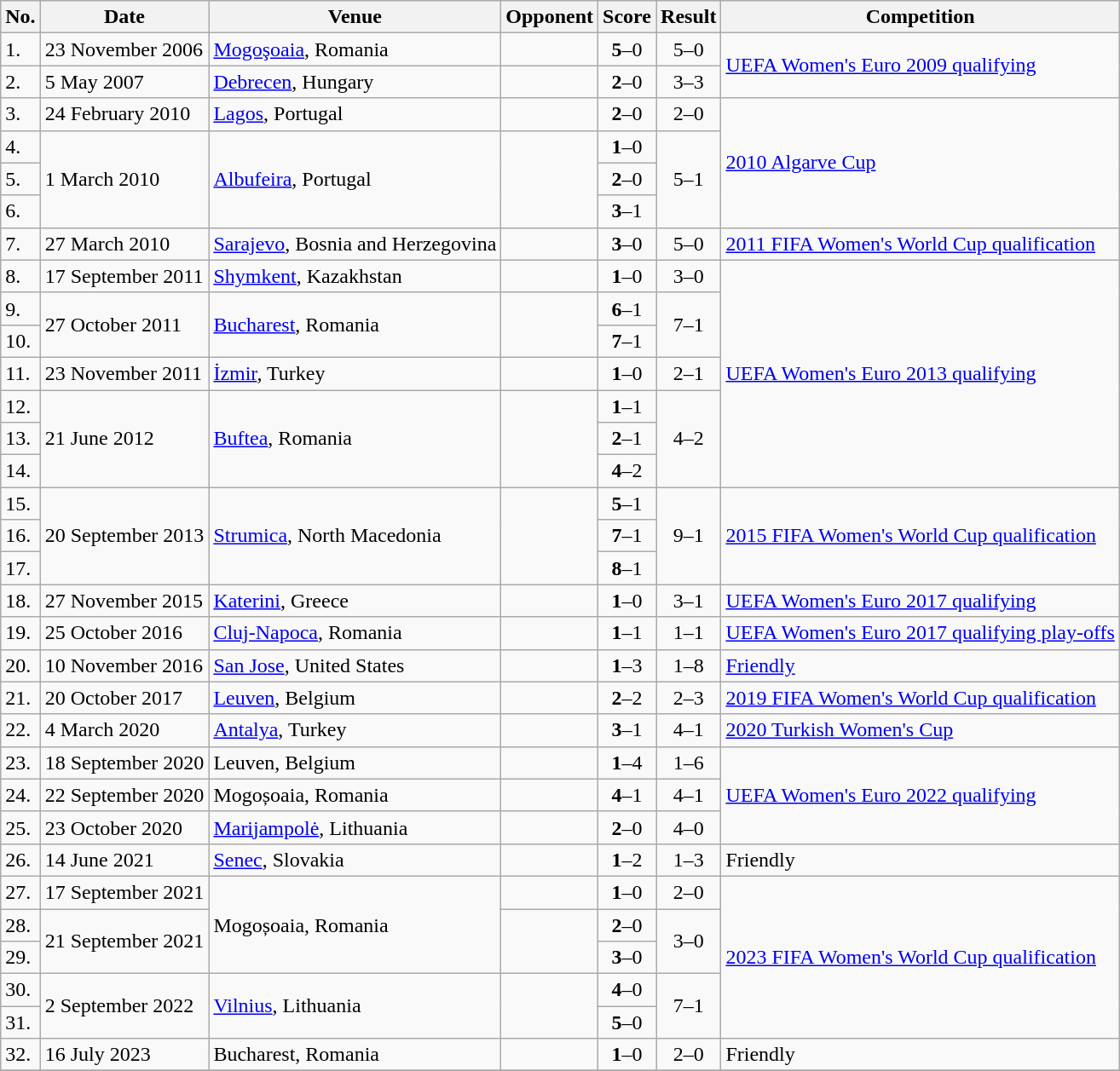<table class="wikitable">
<tr>
<th>No.</th>
<th>Date</th>
<th>Venue</th>
<th>Opponent</th>
<th>Score</th>
<th>Result</th>
<th>Competition</th>
</tr>
<tr>
<td>1.</td>
<td>23 November 2006</td>
<td><a href='#'>Mogoşoaia</a>, Romania</td>
<td></td>
<td align=center><strong>5</strong>–0</td>
<td align=center>5–0</td>
<td rowspan=2><a href='#'>UEFA Women's Euro 2009 qualifying</a></td>
</tr>
<tr>
<td>2.</td>
<td>5 May 2007</td>
<td><a href='#'>Debrecen</a>, Hungary</td>
<td></td>
<td align=center><strong>2</strong>–0</td>
<td align=center>3–3</td>
</tr>
<tr>
<td>3.</td>
<td>24 February 2010</td>
<td><a href='#'>Lagos</a>, Portugal</td>
<td></td>
<td align=center><strong>2</strong>–0</td>
<td align=center>2–0</td>
<td rowspan=4><a href='#'>2010 Algarve Cup</a></td>
</tr>
<tr>
<td>4.</td>
<td rowspan=3>1 March 2010</td>
<td rowspan=3><a href='#'>Albufeira</a>, Portugal</td>
<td rowspan=3></td>
<td align=center><strong>1</strong>–0</td>
<td rowspan=3 align=center>5–1</td>
</tr>
<tr>
<td>5.</td>
<td align=center><strong>2</strong>–0</td>
</tr>
<tr>
<td>6.</td>
<td align=center><strong>3</strong>–1</td>
</tr>
<tr>
<td>7.</td>
<td>27 March 2010</td>
<td><a href='#'>Sarajevo</a>, Bosnia and Herzegovina</td>
<td></td>
<td align=center><strong>3</strong>–0</td>
<td align=center>5–0</td>
<td><a href='#'>2011 FIFA Women's World Cup qualification</a></td>
</tr>
<tr>
<td>8.</td>
<td>17 September 2011</td>
<td><a href='#'>Shymkent</a>, Kazakhstan</td>
<td></td>
<td align=center><strong>1</strong>–0</td>
<td align=center>3–0</td>
<td rowspan=7><a href='#'>UEFA Women's Euro 2013 qualifying</a></td>
</tr>
<tr>
<td>9.</td>
<td rowspan=2>27 October 2011</td>
<td rowspan=2><a href='#'>Bucharest</a>, Romania</td>
<td rowspan=2></td>
<td align=center><strong>6</strong>–1</td>
<td rowspan=2 align=center>7–1</td>
</tr>
<tr>
<td>10.</td>
<td align=center><strong>7</strong>–1</td>
</tr>
<tr>
<td>11.</td>
<td>23 November 2011</td>
<td><a href='#'>İzmir</a>, Turkey</td>
<td></td>
<td align=center><strong>1</strong>–0</td>
<td align=center>2–1</td>
</tr>
<tr>
<td>12.</td>
<td rowspan=3>21 June 2012</td>
<td rowspan=3><a href='#'>Buftea</a>, Romania</td>
<td rowspan=3></td>
<td align=center><strong>1</strong>–1</td>
<td rowspan=3 align=center>4–2</td>
</tr>
<tr>
<td>13.</td>
<td align=center><strong>2</strong>–1</td>
</tr>
<tr>
<td>14.</td>
<td align=center><strong>4</strong>–2</td>
</tr>
<tr>
<td>15.</td>
<td rowspan=3>20 September 2013</td>
<td rowspan=3><a href='#'>Strumica</a>, North Macedonia</td>
<td rowspan=3></td>
<td align=center><strong>5</strong>–1</td>
<td rowspan=3 align=center>9–1</td>
<td rowspan=3><a href='#'>2015 FIFA Women's World Cup qualification</a></td>
</tr>
<tr>
<td>16.</td>
<td align=center><strong>7</strong>–1</td>
</tr>
<tr>
<td>17.</td>
<td align=center><strong>8</strong>–1</td>
</tr>
<tr>
<td>18.</td>
<td>27 November 2015</td>
<td><a href='#'>Katerini</a>, Greece</td>
<td></td>
<td align=center><strong>1</strong>–0</td>
<td align=center>3–1</td>
<td><a href='#'>UEFA Women's Euro 2017 qualifying</a></td>
</tr>
<tr>
<td>19.</td>
<td>25 October 2016</td>
<td><a href='#'>Cluj-Napoca</a>, Romania</td>
<td></td>
<td align=center><strong>1</strong>–1</td>
<td align=center>1–1 </td>
<td><a href='#'>UEFA Women's Euro 2017 qualifying play-offs</a></td>
</tr>
<tr>
<td>20.</td>
<td>10 November 2016</td>
<td><a href='#'>San Jose</a>, United States</td>
<td></td>
<td align=center><strong>1</strong>–3</td>
<td align=center>1–8</td>
<td><a href='#'>Friendly</a></td>
</tr>
<tr>
<td>21.</td>
<td>20 October 2017</td>
<td><a href='#'>Leuven</a>, Belgium</td>
<td></td>
<td align=center><strong>2</strong>–2</td>
<td align=center>2–3</td>
<td><a href='#'>2019 FIFA Women's World Cup qualification</a></td>
</tr>
<tr>
<td>22.</td>
<td>4 March 2020</td>
<td><a href='#'>Antalya</a>, Turkey</td>
<td></td>
<td align=center><strong>3</strong>–1</td>
<td align=center>4–1</td>
<td><a href='#'>2020 Turkish Women's Cup</a></td>
</tr>
<tr>
<td>23.</td>
<td>18 September 2020</td>
<td>Leuven, Belgium</td>
<td></td>
<td align=center><strong>1</strong>–4</td>
<td align=center>1–6</td>
<td rowspan=3><a href='#'>UEFA Women's Euro 2022 qualifying</a></td>
</tr>
<tr>
<td>24.</td>
<td>22 September 2020</td>
<td>Mogoșoaia, Romania</td>
<td></td>
<td align=center><strong>4</strong>–1</td>
<td align=center>4–1</td>
</tr>
<tr>
<td>25.</td>
<td>23 October 2020</td>
<td><a href='#'>Marijampolė</a>, Lithuania</td>
<td></td>
<td align=center><strong>2</strong>–0</td>
<td align=center>4–0</td>
</tr>
<tr>
<td>26.</td>
<td>14 June 2021</td>
<td><a href='#'>Senec</a>, Slovakia</td>
<td></td>
<td align=center><strong>1</strong>–2</td>
<td align=center>1–3</td>
<td>Friendly</td>
</tr>
<tr>
<td>27.</td>
<td>17 September 2021</td>
<td rowspan=3>Mogoșoaia, Romania</td>
<td></td>
<td align=center><strong>1</strong>–0</td>
<td align=center>2–0</td>
<td rowspan=5><a href='#'>2023 FIFA Women's World Cup qualification</a></td>
</tr>
<tr>
<td>28.</td>
<td rowspan=2>21 September 2021</td>
<td rowspan=2></td>
<td align=center><strong>2</strong>–0</td>
<td rowspan=2 align=center>3–0</td>
</tr>
<tr>
<td>29.</td>
<td align=center><strong>3</strong>–0</td>
</tr>
<tr>
<td>30.</td>
<td rowspan=2>2 September 2022</td>
<td rowspan=2><a href='#'>Vilnius</a>, Lithuania</td>
<td rowspan=2></td>
<td align=center><strong>4</strong>–0</td>
<td rowspan=2 align=center>7–1</td>
</tr>
<tr>
<td>31.</td>
<td align=center><strong>5</strong>–0</td>
</tr>
<tr>
<td>32.</td>
<td>16 July 2023</td>
<td>Bucharest, Romania</td>
<td></td>
<td align=center><strong>1</strong>–0</td>
<td align=center>2–0</td>
<td>Friendly</td>
</tr>
<tr>
</tr>
</table>
